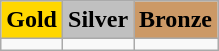<table class="wikitable">
<tr>
<td align=center bgcolor=gold> <strong>Gold</strong></td>
<td align=center bgcolor=silver> <strong>Silver</strong></td>
<td align=center bgcolor=cc9966> <strong>Bronze</strong></td>
</tr>
<tr>
<td></td>
<td></td>
<td></td>
</tr>
</table>
